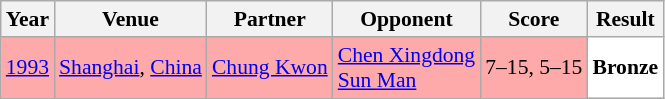<table class="sortable wikitable" style="font-size: 90%;">
<tr>
<th>Year</th>
<th>Venue</th>
<th>Partner</th>
<th>Opponent</th>
<th>Score</th>
<th>Result</th>
</tr>
<tr style="background:#FFAAAA">
<td align="center"><a href='#'>1993</a></td>
<td align="left"><a href='#'>Shanghai</a>, <a href='#'>China</a></td>
<td align="left"> <a href='#'>Chung Kwon</a></td>
<td align="left"> <a href='#'>Chen Xingdong</a> <br>  <a href='#'>Sun Man</a></td>
<td align="left">7–15, 5–15</td>
<td style="text-align:left; background:white"> <strong>Bronze</strong></td>
</tr>
</table>
